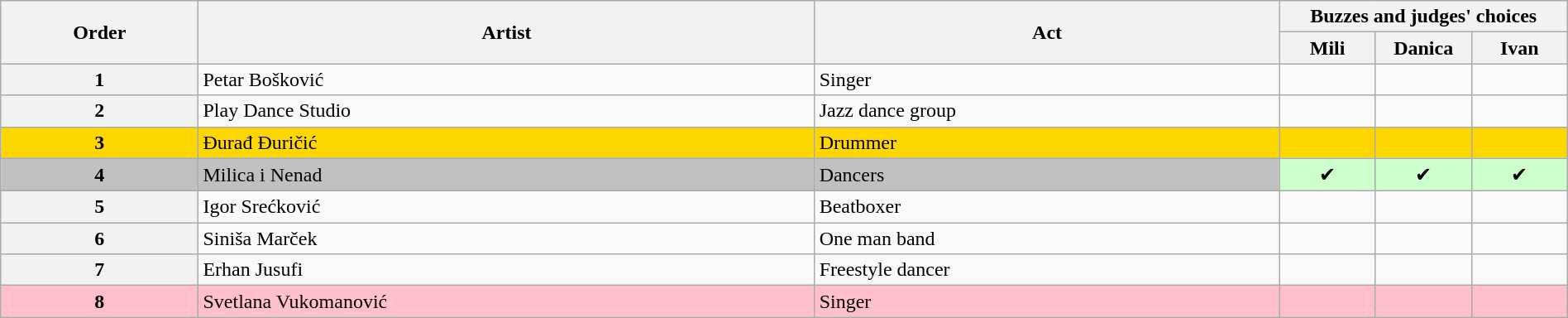<table class="wikitable" style="width:100%;">
<tr>
<th rowspan=2>Order</th>
<th rowspan=2>Artist</th>
<th rowspan=2>Act</th>
<th colspan=3>Buzzes and judges' choices</th>
</tr>
<tr>
<th width="70">Mili</th>
<th width="70">Danica</th>
<th width="70">Ivan</th>
</tr>
<tr>
<th>1</th>
<td>Petar Bošković</td>
<td>Singer</td>
<td></td>
<td></td>
<td></td>
</tr>
<tr>
<th>2</th>
<td>Play Dance Studio</td>
<td>Jazz dance group</td>
<td></td>
<td></td>
<td></td>
</tr>
<tr>
<th style="background:gold;">3</th>
<td style="background:gold;">Đurađ Đuričić</td>
<td style="background:gold;">Drummer</td>
<td style="background:gold;"></td>
<td style="background:gold;"></td>
<td style="background:gold;"></td>
</tr>
<tr>
<th style="background:silver;">4</th>
<td style="background:silver;">Milica i Nenad</td>
<td style="background:silver;">Dancers</td>
<td style="background:#cfc; text-align:center;">✔</td>
<td style="background:#cfc; text-align:center;">✔</td>
<td style="background:#cfc; text-align:center;">✔</td>
</tr>
<tr>
<th>5</th>
<td>Igor Srećković</td>
<td>Beatboxer</td>
<td></td>
<td></td>
<td></td>
</tr>
<tr>
<th>6</th>
<td>Siniša Marček</td>
<td>One man band</td>
<td></td>
<td></td>
<td></td>
</tr>
<tr>
<th>7</th>
<td>Erhan Jusufi</td>
<td>Freestyle dancer</td>
<td></td>
<td></td>
<td></td>
</tr>
<tr>
<th style="background:pink;">8</th>
<td style="background:pink;">Svetlana Vukomanović</td>
<td style="background:pink;">Singer</td>
<td style="background:pink;"></td>
<td style="background:pink;"></td>
<td style="background:pink;"></td>
</tr>
</table>
